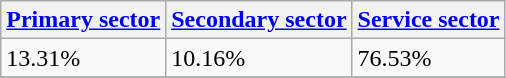<table class="wikitable" border="1">
<tr>
<th><a href='#'>Primary sector</a></th>
<th><a href='#'>Secondary sector</a></th>
<th><a href='#'>Service sector</a></th>
</tr>
<tr>
<td>13.31%</td>
<td>10.16%</td>
<td>76.53%</td>
</tr>
<tr>
</tr>
</table>
